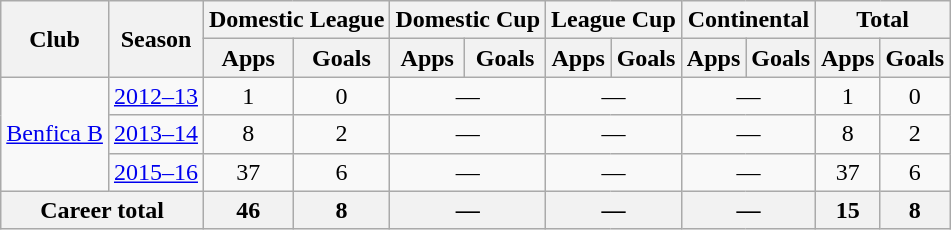<table class="wikitable" style="text-align: center;">
<tr>
<th rowspan="2">Club</th>
<th rowspan="2">Season</th>
<th colspan="2">Domestic League</th>
<th colspan="2">Domestic Cup</th>
<th colspan="2">League Cup</th>
<th colspan="2">Continental</th>
<th colspan="2">Total</th>
</tr>
<tr>
<th>Apps</th>
<th>Goals</th>
<th>Apps</th>
<th>Goals</th>
<th>Apps</th>
<th>Goals</th>
<th>Apps</th>
<th>Goals</th>
<th>Apps</th>
<th>Goals</th>
</tr>
<tr>
<td rowspan="3" valign="center"><a href='#'>Benfica B</a></td>
<td><a href='#'>2012–13</a></td>
<td>1</td>
<td>0</td>
<td colspan="2">—</td>
<td colspan="2">—</td>
<td colspan="2">—</td>
<td>1</td>
<td>0</td>
</tr>
<tr>
<td><a href='#'>2013–14</a></td>
<td>8</td>
<td>2</td>
<td colspan="2">—</td>
<td colspan="2">—</td>
<td colspan="2">—</td>
<td>8</td>
<td>2</td>
</tr>
<tr>
<td><a href='#'>2015–16</a></td>
<td>37</td>
<td>6</td>
<td colspan="2">—</td>
<td colspan="2">—</td>
<td colspan="2">—</td>
<td>37</td>
<td>6</td>
</tr>
<tr>
<th colspan="2">Career total</th>
<th>46</th>
<th>8</th>
<th colspan="2">—</th>
<th colspan="2">—</th>
<th colspan="2">—</th>
<th>15</th>
<th>8</th>
</tr>
</table>
